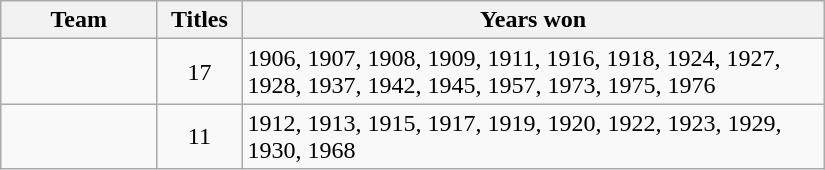<table class="wikitable sortable" style="text-align:left" width="550">
<tr>
<th width=100px>Team</th>
<th width=50px>Titles</th>
<th width=400px>Years won</th>
</tr>
<tr>
<td></td>
<td align="center">17</td>
<td>1906, 1907, 1908, 1909, 1911, 1916, 1918, 1924, 1927, 1928, 1937, 1942, 1945, 1957, 1973, 1975, 1976</td>
</tr>
<tr>
<td></td>
<td align="center">11</td>
<td>1912, 1913, 1915, 1917, 1919, 1920, 1922, 1923, 1929, 1930, 1968</td>
</tr>
</table>
